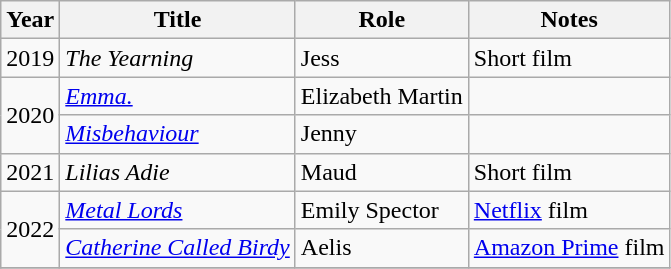<table class="wikitable sortable">
<tr>
<th>Year</th>
<th>Title</th>
<th>Role</th>
<th class="unsortable">Notes</th>
</tr>
<tr>
<td>2019</td>
<td><em>The Yearning</em></td>
<td>Jess</td>
<td>Short film</td>
</tr>
<tr>
<td rowspan="2">2020</td>
<td><em><a href='#'>Emma.</a></em></td>
<td>Elizabeth Martin</td>
<td></td>
</tr>
<tr>
<td><em><a href='#'>Misbehaviour</a></em></td>
<td>Jenny</td>
<td></td>
</tr>
<tr>
<td>2021</td>
<td><em>Lilias Adie</em></td>
<td>Maud</td>
<td>Short film</td>
</tr>
<tr>
<td rowspan="2">2022</td>
<td><em><a href='#'>Metal Lords</a></em></td>
<td>Emily Spector</td>
<td><a href='#'>Netflix</a> film</td>
</tr>
<tr>
<td><em><a href='#'>Catherine Called Birdy</a></em></td>
<td>Aelis</td>
<td><a href='#'>Amazon Prime</a> film</td>
</tr>
<tr>
</tr>
</table>
